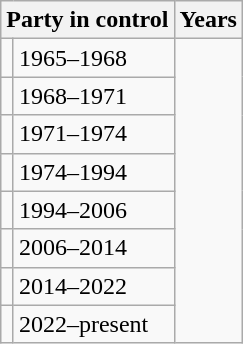<table class="wikitable">
<tr>
<th colspan="2">Party in control</th>
<th>Years</th>
</tr>
<tr>
<td></td>
<td>1965–1968</td>
</tr>
<tr>
<td></td>
<td>1968–1971</td>
</tr>
<tr>
<td></td>
<td>1971–1974</td>
</tr>
<tr>
<td></td>
<td>1974–1994</td>
</tr>
<tr>
<td></td>
<td>1994–2006</td>
</tr>
<tr>
<td></td>
<td>2006–2014</td>
</tr>
<tr>
<td></td>
<td>2014–2022</td>
</tr>
<tr>
<td></td>
<td>2022–present</td>
</tr>
</table>
